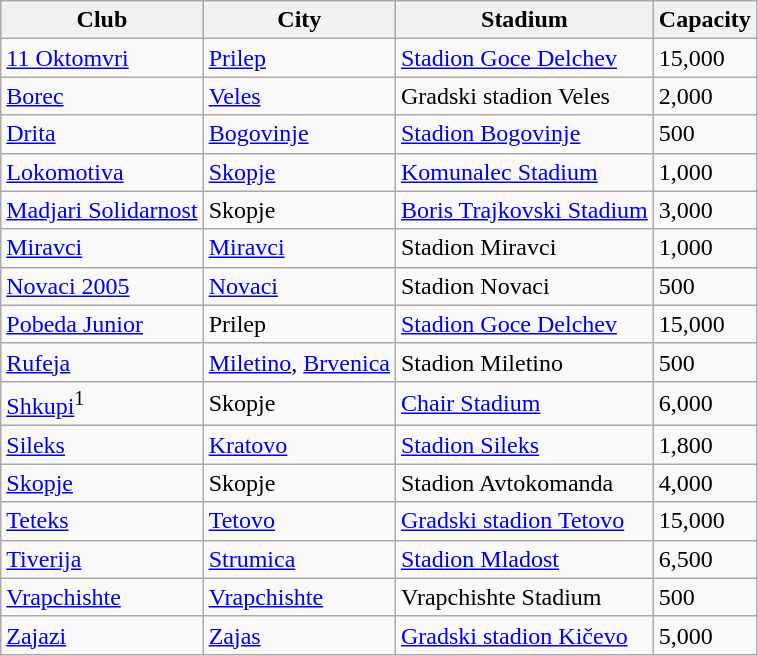<table class="wikitable sortable">
<tr>
<th>Club</th>
<th>City</th>
<th>Stadium</th>
<th>Capacity</th>
</tr>
<tr>
<td><a href='#'>11 Oktomvri</a></td>
<td><a href='#'>Prilep</a></td>
<td><a href='#'>Stadion Goce Delchev</a></td>
<td>15,000</td>
</tr>
<tr>
<td><a href='#'>Borec</a></td>
<td><a href='#'>Veles</a></td>
<td>Gradski stadion Veles</td>
<td>2,000</td>
</tr>
<tr>
<td><a href='#'>Drita</a></td>
<td><a href='#'>Bogovinje</a></td>
<td><a href='#'>Stadion Bogovinje</a></td>
<td>500</td>
</tr>
<tr>
<td><a href='#'>Lokomotiva</a></td>
<td><a href='#'>Skopje</a></td>
<td><a href='#'>Komunalec Stadium</a></td>
<td>1,000</td>
</tr>
<tr>
<td><a href='#'>Madjari Solidarnost</a></td>
<td>Skopje</td>
<td><a href='#'>Boris Trajkovski Stadium</a></td>
<td>3,000</td>
</tr>
<tr>
<td><a href='#'>Miravci</a></td>
<td><a href='#'>Miravci</a></td>
<td>Stadion Miravci</td>
<td>1,000</td>
</tr>
<tr>
<td><a href='#'>Novaci 2005</a></td>
<td><a href='#'>Novaci</a></td>
<td>Stadion Novaci</td>
<td>500</td>
</tr>
<tr>
<td><a href='#'>Pobeda Junior</a></td>
<td>Prilep</td>
<td><a href='#'>Stadion Goce Delchev</a></td>
<td>15,000</td>
</tr>
<tr>
<td><a href='#'>Rufeja</a></td>
<td><a href='#'>Miletino</a>, <a href='#'>Brvenica</a></td>
<td>Stadion Miletino</td>
<td>500</td>
</tr>
<tr>
<td><a href='#'>Shkupi</a><sup>1</sup></td>
<td>Skopje</td>
<td><a href='#'>Chair Stadium</a></td>
<td>6,000</td>
</tr>
<tr>
<td><a href='#'>Sileks</a></td>
<td><a href='#'>Kratovo</a></td>
<td><a href='#'>Stadion Sileks</a></td>
<td>1,800</td>
</tr>
<tr>
<td><a href='#'>Skopje</a></td>
<td>Skopje</td>
<td>Stadion Avtokomanda</td>
<td>4,000</td>
</tr>
<tr>
<td><a href='#'>Teteks</a></td>
<td><a href='#'>Tetovo</a></td>
<td><a href='#'>Gradski stadion Tetovo</a></td>
<td>15,000</td>
</tr>
<tr>
<td><a href='#'>Tiverija</a></td>
<td><a href='#'>Strumica</a></td>
<td><a href='#'>Stadion Mladost</a></td>
<td>6,500</td>
</tr>
<tr>
<td><a href='#'>Vrapchishte</a></td>
<td><a href='#'>Vrapchishte</a></td>
<td>Vrapchishte Stadium</td>
<td>500</td>
</tr>
<tr>
<td><a href='#'>Zajazi</a></td>
<td><a href='#'>Zajas</a></td>
<td><a href='#'>Gradski stadion Kičevo</a></td>
<td>5,000</td>
</tr>
</table>
